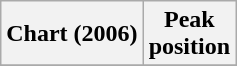<table class="wikitable sortable plainrowheaders" style="text-align:center">
<tr>
<th scope="col">Chart (2006)</th>
<th scope="col">Peak<br>position</th>
</tr>
<tr>
</tr>
</table>
